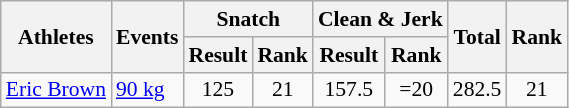<table class=wikitable style=font-size:90%>
<tr>
<th rowspan=2>Athletes</th>
<th rowspan=2>Events</th>
<th colspan=2>Snatch</th>
<th colspan=2>Clean & Jerk</th>
<th rowspan=2>Total</th>
<th rowspan=2>Rank</th>
</tr>
<tr>
<th>Result</th>
<th>Rank</th>
<th>Result</th>
<th>Rank</th>
</tr>
<tr>
<td><a href='#'>Eric Brown</a></td>
<td><a href='#'>90 kg</a></td>
<td align=center>125</td>
<td align=center>21</td>
<td align=center>157.5</td>
<td align=center>=20</td>
<td align=center>282.5</td>
<td align=center>21</td>
</tr>
</table>
